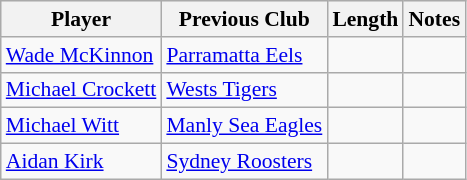<table class="wikitable" style="font-size:90%">
<tr bgcolor="#efefef">
<th>Player</th>
<th>Previous Club</th>
<th>Length</th>
<th>Notes</th>
</tr>
<tr>
<td><a href='#'>Wade McKinnon</a></td>
<td><a href='#'>Parramatta Eels</a></td>
<td></td>
<td></td>
</tr>
<tr>
<td><a href='#'>Michael Crockett</a></td>
<td><a href='#'>Wests Tigers</a></td>
<td></td>
<td></td>
</tr>
<tr>
<td><a href='#'>Michael Witt</a></td>
<td><a href='#'>Manly Sea Eagles</a></td>
<td></td>
<td></td>
</tr>
<tr>
<td><a href='#'>Aidan Kirk</a></td>
<td><a href='#'>Sydney Roosters</a></td>
<td></td>
<td></td>
</tr>
</table>
